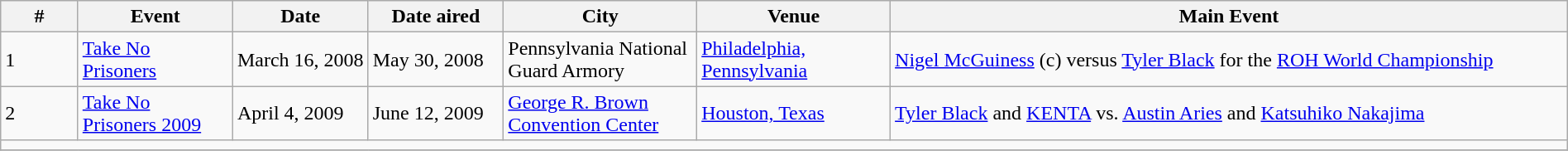<table class="wikitable" align="center" width="100%">
<tr>
<th width="4%">#</th>
<th width="8%">Event</th>
<th width="7%">Date</th>
<th width="7%">Date aired</th>
<th width="10%">City</th>
<th width="10%">Venue</th>
<th width="35%">Main Event</th>
</tr>
<tr>
<td>1</td>
<td><a href='#'>Take No Prisoners</a></td>
<td>March 16, 2008</td>
<td>May 30, 2008</td>
<td>Pennsylvania National Guard Armory</td>
<td><a href='#'>Philadelphia, Pennsylvania</a></td>
<td><a href='#'>Nigel McGuiness</a> (c) versus <a href='#'>Tyler Black</a> for the <a href='#'>ROH World Championship</a></td>
</tr>
<tr>
<td>2</td>
<td><a href='#'>Take No Prisoners 2009</a></td>
<td>April 4, 2009</td>
<td>June 12, 2009</td>
<td><a href='#'>George R. Brown Convention Center</a></td>
<td><a href='#'>Houston, Texas</a></td>
<td><a href='#'>Tyler Black</a> and <a href='#'>KENTA</a> vs. <a href='#'>Austin Aries</a> and <a href='#'>Katsuhiko Nakajima</a></td>
</tr>
<tr>
<td colspan="10"></td>
</tr>
<tr>
</tr>
</table>
